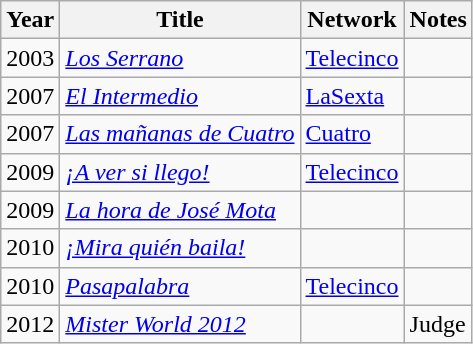<table class="wikitable">
<tr>
<th width=10>Year</th>
<th>Title</th>
<th>Network</th>
<th>Notes</th>
</tr>
<tr>
<td>2003</td>
<td><em><a href='#'>Los Serrano</a></em></td>
<td><a href='#'>Telecinco</a></td>
<td></td>
</tr>
<tr>
<td>2007</td>
<td><em><a href='#'>El Intermedio</a></em></td>
<td><a href='#'>LaSexta</a></td>
<td></td>
</tr>
<tr>
<td>2007</td>
<td><em><a href='#'>Las mañanas de Cuatro</a></em></td>
<td><a href='#'>Cuatro</a></td>
<td></td>
</tr>
<tr>
<td>2009</td>
<td><em><a href='#'>¡A ver si llego!</a></em></td>
<td><a href='#'>Telecinco</a></td>
<td></td>
</tr>
<tr>
<td>2009</td>
<td><em><a href='#'>La hora de José Mota</a></em></td>
<td></td>
<td></td>
</tr>
<tr>
<td>2010</td>
<td><em><a href='#'>¡Mira quién baila!</a></em></td>
<td></td>
<td></td>
</tr>
<tr>
<td>2010</td>
<td><em><a href='#'>Pasapalabra</a></em></td>
<td><a href='#'>Telecinco</a></td>
<td></td>
</tr>
<tr>
<td>2012</td>
<td><em><a href='#'>Mister World 2012</a></em></td>
<td></td>
<td>Judge</td>
</tr>
</table>
